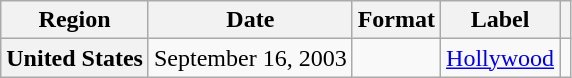<table class="wikitable plainrowheaders">
<tr>
<th scope="col">Region</th>
<th scope="col">Date</th>
<th scope="col">Format</th>
<th scope="col">Label</th>
<th scope="col"></th>
</tr>
<tr>
<th scope="row">United States</th>
<td rowspan="1">September 16, 2003</td>
<td rowspan="1"></td>
<td rowspan="1"><a href='#'>Hollywood</a></td>
<td align="center"></td>
</tr>
</table>
